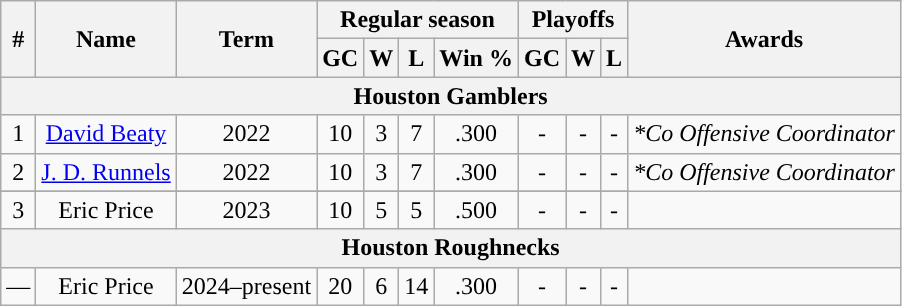<table class="wikitable" style="text-align:center">
<tr>
<th rowspan="2">#</th>
<th rowspan="2">Name</th>
<th rowspan="2">Term</th>
<th colspan="4">Regular season</th>
<th colspan="3">Playoffs</th>
<th rowspan="2">Awards</th>
</tr>
<tr>
<th>GC</th>
<th>W</th>
<th>L</th>
<th>Win %</th>
<th>GC</th>
<th>W</th>
<th>L</th>
</tr>
<tr>
<th colspan="11">Houston Gamblers</th>
</tr>
<tr>
<td>1</td>
<td><a href='#'>David Beaty</a></td>
<td>2022</td>
<td>10</td>
<td>3</td>
<td>7</td>
<td>.300</td>
<td>-</td>
<td>-</td>
<td>-</td>
<td><em>*Co Offensive Coordinator</em></td>
</tr>
<tr>
<td>2</td>
<td><a href='#'>J. D. Runnels</a></td>
<td>2022</td>
<td>10</td>
<td>3</td>
<td>7</td>
<td>.300</td>
<td>-</td>
<td>-</td>
<td>-</td>
<td><em>*Co Offensive Coordinator</em></td>
</tr>
<tr>
</tr>
<tr>
</tr>
<tr>
<td>3</td>
<td>Eric Price</td>
<td>2023</td>
<td>10</td>
<td>5</td>
<td>5</td>
<td>.500</td>
<td>-</td>
<td>-</td>
<td>-</td>
</tr>
<tr>
<th colspan="11">Houston Roughnecks</th>
</tr>
<tr>
<td align=center>—</td>
<td>Eric Price</td>
<td>2024–present</td>
<td>20</td>
<td>6</td>
<td>14</td>
<td>.300</td>
<td>-</td>
<td>-</td>
<td>-</td>
<td></td>
</tr>
</table>
